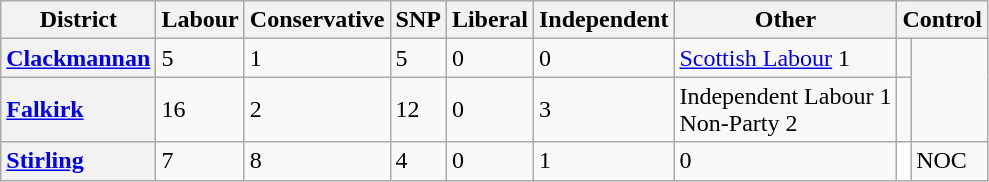<table class="wikitable">
<tr>
<th scope="col">District</th>
<th scope="col">Labour</th>
<th scope="col">Conservative</th>
<th scope="col">SNP</th>
<th scope="col">Liberal</th>
<th scope="col">Independent</th>
<th scope="col">Other</th>
<th scope="col" colspan=2>Control<br></th>
</tr>
<tr>
<th scope="row" style="text-align: left;"><a href='#'>Clackmannan</a></th>
<td>5</td>
<td>1</td>
<td>5</td>
<td>0</td>
<td>0</td>
<td><a href='#'>Scottish Labour</a> 1</td>
<td></td>
</tr>
<tr>
<th scope="row" style="text-align: left;"><a href='#'>Falkirk</a></th>
<td>16</td>
<td>2</td>
<td>12</td>
<td>0</td>
<td>3</td>
<td>Independent Labour 1<br>Non-Party 2</td>
<td></td>
</tr>
<tr>
<th scope="row" style="text-align: left;"><a href='#'>Stirling</a></th>
<td>7</td>
<td>8</td>
<td>4</td>
<td>0</td>
<td>1</td>
<td>0</td>
<td bgcolor=white></td>
<td>NOC</td>
</tr>
</table>
